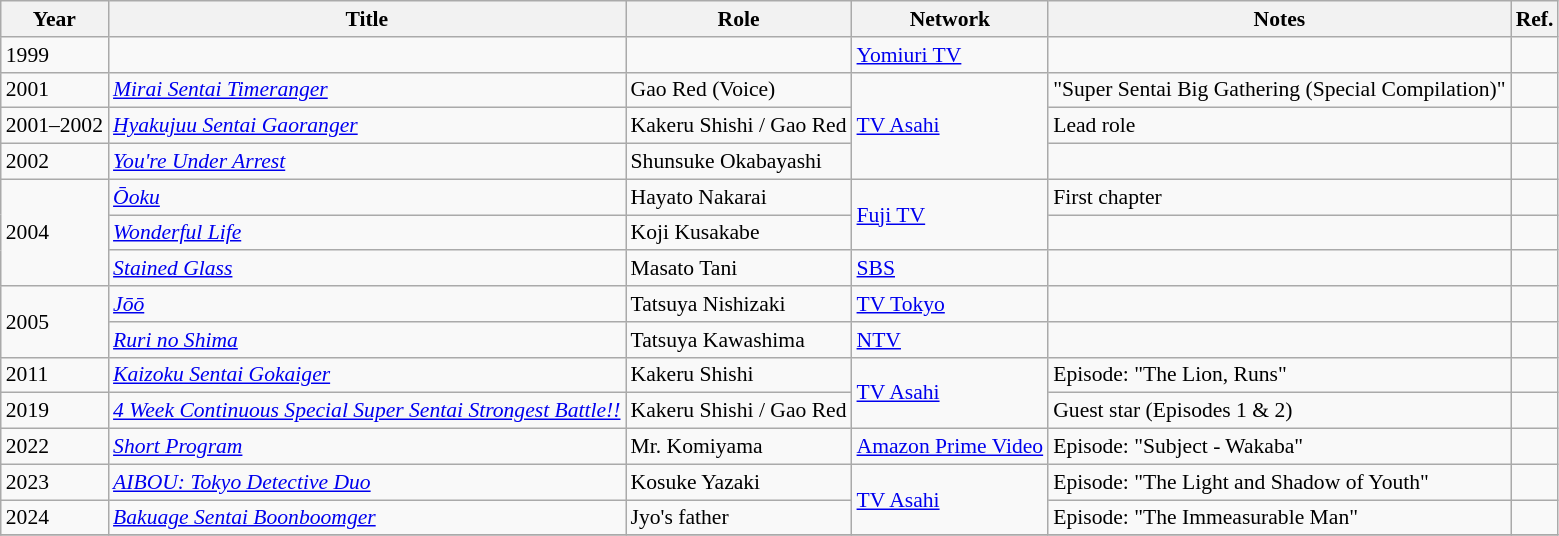<table class="wikitable" style="font-size: 90%;">
<tr>
<th>Year</th>
<th>Title</th>
<th>Role</th>
<th>Network</th>
<th>Notes</th>
<th>Ref.</th>
</tr>
<tr>
<td>1999</td>
<td></td>
<td></td>
<td><a href='#'>Yomiuri TV</a></td>
<td></td>
<td></td>
</tr>
<tr>
<td>2001</td>
<td><em><a href='#'>Mirai Sentai Timeranger</a></em></td>
<td>Gao Red (Voice)</td>
<td rowspan="3"><a href='#'>TV Asahi</a></td>
<td>"Super Sentai Big Gathering (Special Compilation)"</td>
<td></td>
</tr>
<tr>
<td>2001–2002</td>
<td><em><a href='#'>Hyakujuu Sentai Gaoranger</a></em></td>
<td>Kakeru Shishi / Gao Red</td>
<td>Lead role</td>
<td></td>
</tr>
<tr>
<td>2002</td>
<td><em><a href='#'>You're Under Arrest</a></em></td>
<td>Shunsuke Okabayashi</td>
<td></td>
<td></td>
</tr>
<tr>
<td rowspan="3">2004</td>
<td><em><a href='#'>Ōoku</a></em></td>
<td>Hayato Nakarai</td>
<td rowspan="2"><a href='#'>Fuji TV</a></td>
<td>First chapter</td>
<td></td>
</tr>
<tr>
<td><em><a href='#'>Wonderful Life</a></em></td>
<td>Koji Kusakabe</td>
<td></td>
<td></td>
</tr>
<tr>
<td><em><a href='#'>Stained Glass</a></em></td>
<td>Masato Tani</td>
<td><a href='#'>SBS</a></td>
<td></td>
<td></td>
</tr>
<tr>
<td rowspan="2">2005</td>
<td><em><a href='#'>Jōō</a></em></td>
<td>Tatsuya Nishizaki</td>
<td><a href='#'>TV Tokyo</a></td>
<td></td>
<td></td>
</tr>
<tr>
<td><em><a href='#'>Ruri no Shima</a></em></td>
<td>Tatsuya Kawashima</td>
<td><a href='#'>NTV</a></td>
<td></td>
<td></td>
</tr>
<tr>
<td>2011</td>
<td><em><a href='#'>Kaizoku Sentai Gokaiger</a></em></td>
<td>Kakeru Shishi</td>
<td rowspan=" 2"><a href='#'>TV Asahi</a></td>
<td>Episode: "The Lion, Runs"</td>
<td></td>
</tr>
<tr>
<td>2019</td>
<td><em><a href='#'>4 Week Continuous Special Super Sentai Strongest Battle!!</a></em></td>
<td>Kakeru Shishi / Gao Red</td>
<td>Guest star (Episodes 1 & 2)</td>
<td></td>
</tr>
<tr>
<td>2022</td>
<td><em><a href='#'>Short Program</a></em></td>
<td>Mr. Komiyama</td>
<td><a href='#'>Amazon Prime Video</a></td>
<td>Episode: "Subject - Wakaba"</td>
<td></td>
</tr>
<tr>
<td>2023</td>
<td><em><a href='#'>AIBOU: Tokyo Detective Duo</a></em></td>
<td>Kosuke Yazaki</td>
<td rowspan="2"><a href='#'>TV Asahi</a></td>
<td>Episode: "The Light and Shadow of Youth"</td>
<td></td>
</tr>
<tr>
<td>2024</td>
<td><em><a href='#'>Bakuage Sentai Boonboomger</a></em></td>
<td>Jyo's father</td>
<td>Episode: "The Immeasurable Man"</td>
<td></td>
</tr>
<tr>
</tr>
</table>
